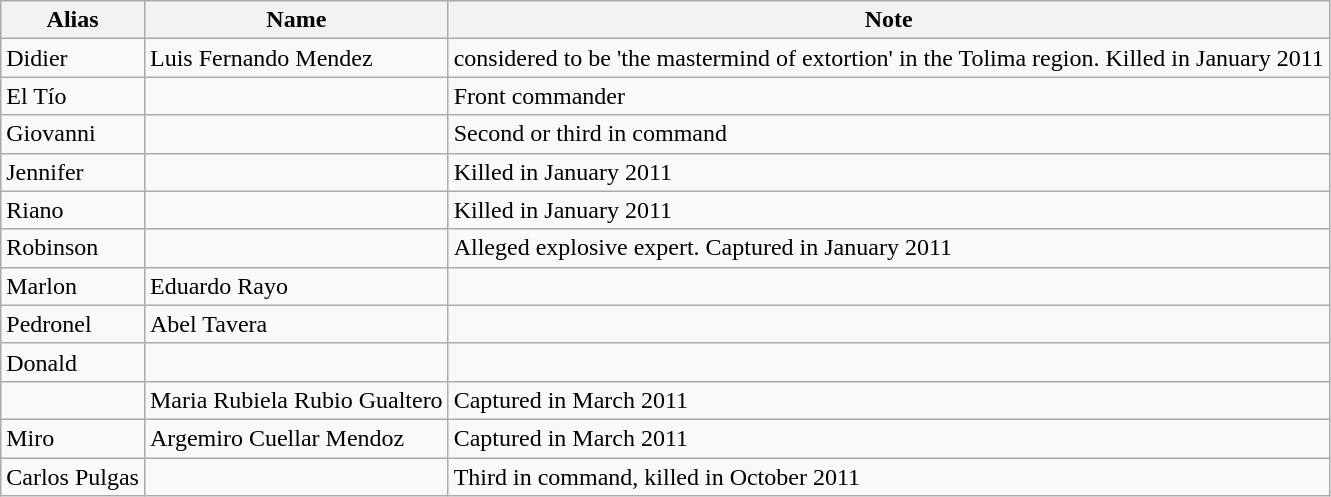<table class="wikitable">
<tr>
<th>Alias</th>
<th>Name</th>
<th>Note</th>
</tr>
<tr>
<td>Didier</td>
<td>Luis Fernando Mendez</td>
<td>considered to be 'the mastermind of extortion' in the Tolima region. Killed in January 2011</td>
</tr>
<tr>
<td>El Tío</td>
<td></td>
<td>Front commander</td>
</tr>
<tr>
<td>Giovanni</td>
<td></td>
<td>Second or third in command</td>
</tr>
<tr>
<td>Jennifer</td>
<td></td>
<td>Killed in January 2011</td>
</tr>
<tr>
<td>Riano</td>
<td></td>
<td>Killed in January 2011</td>
</tr>
<tr>
<td>Robinson</td>
<td></td>
<td>Alleged explosive expert. Captured in January 2011</td>
</tr>
<tr>
<td>Marlon</td>
<td>Eduardo Rayo</td>
<td></td>
</tr>
<tr>
<td>Pedronel</td>
<td>Abel Tavera</td>
<td></td>
</tr>
<tr>
<td>Donald</td>
<td></td>
<td></td>
</tr>
<tr>
<td></td>
<td>Maria Rubiela Rubio Gualtero</td>
<td>Captured in March 2011 </td>
</tr>
<tr>
<td>Miro</td>
<td>Argemiro Cuellar Mendoz</td>
<td>Captured in March 2011 </td>
</tr>
<tr>
<td>Carlos Pulgas</td>
<td></td>
<td>Third in command, killed in October 2011</td>
</tr>
</table>
